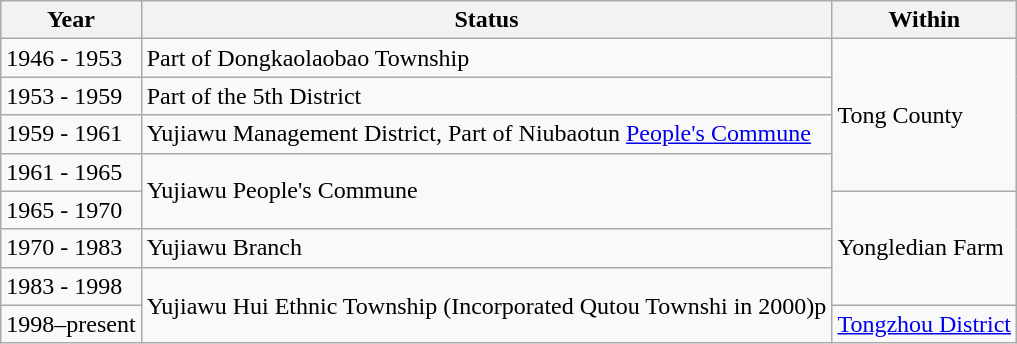<table class="wikitable">
<tr>
<th>Year</th>
<th>Status</th>
<th>Within</th>
</tr>
<tr>
<td>1946 - 1953</td>
<td>Part of Dongkaolaobao Township</td>
<td rowspan="4">Tong County</td>
</tr>
<tr>
<td>1953 - 1959</td>
<td>Part of the 5th District</td>
</tr>
<tr>
<td>1959 - 1961</td>
<td>Yujiawu Management District, Part of Niubaotun <a href='#'>People's Commune</a></td>
</tr>
<tr>
<td>1961 - 1965</td>
<td rowspan="2">Yujiawu People's Commune</td>
</tr>
<tr>
<td>1965 - 1970</td>
<td rowspan="3">Yongledian Farm</td>
</tr>
<tr>
<td>1970 - 1983</td>
<td>Yujiawu Branch</td>
</tr>
<tr>
<td>1983 - 1998</td>
<td rowspan="2">Yujiawu Hui Ethnic Township (Incorporated Qutou Townshi in 2000)p</td>
</tr>
<tr>
<td>1998–present</td>
<td><a href='#'>Tongzhou District</a></td>
</tr>
</table>
